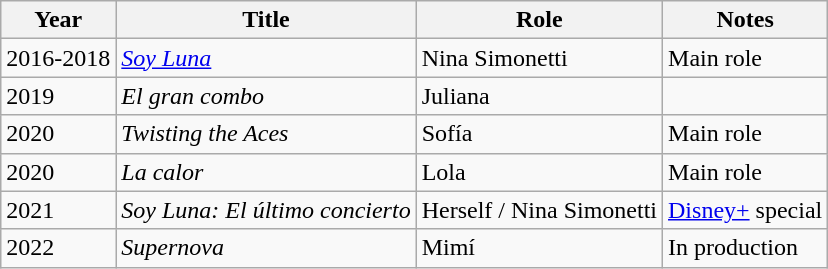<table class="wikitable sortable">
<tr>
<th scope="col">Year</th>
<th scope="col">Title</th>
<th scope="col">Role</th>
<th scope="col" class="unsortable">Notes</th>
</tr>
<tr>
<td>2016-2018</td>
<td><em><a href='#'>Soy Luna</a></em></td>
<td>Nina Simonetti</td>
<td>Main role</td>
</tr>
<tr>
<td>2019</td>
<td><em>El gran combo</em></td>
<td>Juliana</td>
<td></td>
</tr>
<tr>
<td>2020</td>
<td><em>Twisting the Aces</em></td>
<td>Sofía</td>
<td>Main role</td>
</tr>
<tr>
<td>2020</td>
<td><em>La calor</em></td>
<td>Lola</td>
<td>Main role</td>
</tr>
<tr>
<td>2021</td>
<td><em>Soy Luna: El último concierto</em></td>
<td>Herself / Nina Simonetti</td>
<td><a href='#'>Disney+</a> special</td>
</tr>
<tr>
<td>2022</td>
<td><em>Supernova</em></td>
<td>Mimí</td>
<td>In production</td>
</tr>
</table>
